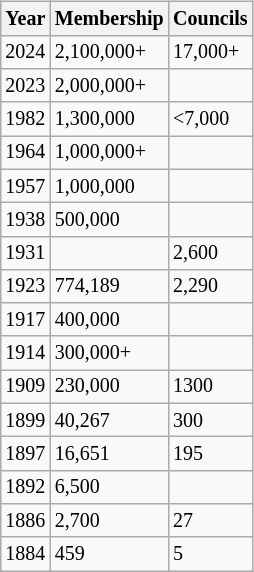<table class="wikitable" style="float:right; margin-left:1em; font-size:smaller;">
<tr>
<th>Year</th>
<th>Membership</th>
<th>Councils</th>
</tr>
<tr>
<td>2024</td>
<td>2,100,000+</td>
<td>17,000+</td>
</tr>
<tr>
<td>2023</td>
<td>2,000,000+</td>
<td></td>
</tr>
<tr>
<td>1982</td>
<td>1,300,000</td>
<td><7,000</td>
</tr>
<tr>
<td>1964</td>
<td>1,000,000+</td>
<td></td>
</tr>
<tr>
<td>1957</td>
<td>1,000,000</td>
<td></td>
</tr>
<tr>
<td>1938</td>
<td>500,000</td>
<td></td>
</tr>
<tr>
<td>1931</td>
<td></td>
<td>2,600</td>
</tr>
<tr>
<td>1923</td>
<td>774,189</td>
<td>2,290</td>
</tr>
<tr>
<td>1917</td>
<td>400,000</td>
<td></td>
</tr>
<tr>
<td>1914</td>
<td>300,000+</td>
<td></td>
</tr>
<tr>
<td>1909</td>
<td>230,000</td>
<td>1300</td>
</tr>
<tr>
<td>1899</td>
<td>40,267</td>
<td>300</td>
</tr>
<tr>
<td>1897</td>
<td>16,651</td>
<td>195</td>
</tr>
<tr>
<td>1892</td>
<td>6,500</td>
<td></td>
</tr>
<tr>
<td>1886</td>
<td>2,700</td>
<td>27</td>
</tr>
<tr>
<td>1884</td>
<td>459</td>
<td>5</td>
</tr>
</table>
